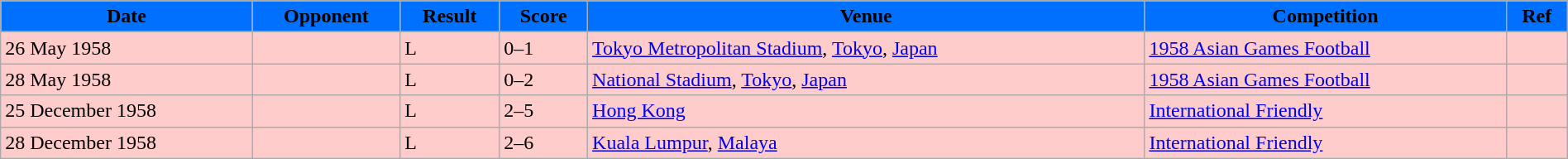<table width=100% class="wikitable">
<tr>
<th style="background:#0070FF;"><span>Date</span></th>
<th style="background:#0070FF;"><span>Opponent</span></th>
<th style="background:#0070FF;"><span>Result</span></th>
<th style="background:#0070FF;"><span>Score</span></th>
<th style="background:#0070FF;"><span>Venue</span></th>
<th style="background:#0070FF;"><span>Competition</span></th>
<th style="background:#0070FF;"><span>Ref</span></th>
</tr>
<tr>
</tr>
<tr style="background:#fcc;">
<td>26 May 1958</td>
<td></td>
<td>L</td>
<td>0–1</td>
<td> <a href='#'>Tokyo Metropolitan Stadium</a>, <a href='#'>Tokyo</a>, <a href='#'>Japan</a></td>
<td><a href='#'>1958 Asian Games Football</a></td>
<td></td>
</tr>
<tr style="background:#fcc;">
<td>28 May 1958</td>
<td></td>
<td>L</td>
<td>0–2</td>
<td> <a href='#'>National Stadium</a>, <a href='#'>Tokyo</a>, <a href='#'>Japan</a></td>
<td><a href='#'>1958 Asian Games Football</a></td>
<td></td>
</tr>
<tr style="background:#fcc;">
<td>25 December 1958</td>
<td></td>
<td>L</td>
<td>2–5</td>
<td> <a href='#'>Hong Kong</a></td>
<td><a href='#'>International Friendly</a></td>
<td></td>
</tr>
<tr style="background:#fcc;">
<td>28 December 1958</td>
<td></td>
<td>L</td>
<td>2–6</td>
<td> <a href='#'>Kuala Lumpur</a>, <a href='#'>Malaya</a></td>
<td><a href='#'>International Friendly</a></td>
<td></td>
</tr>
</table>
